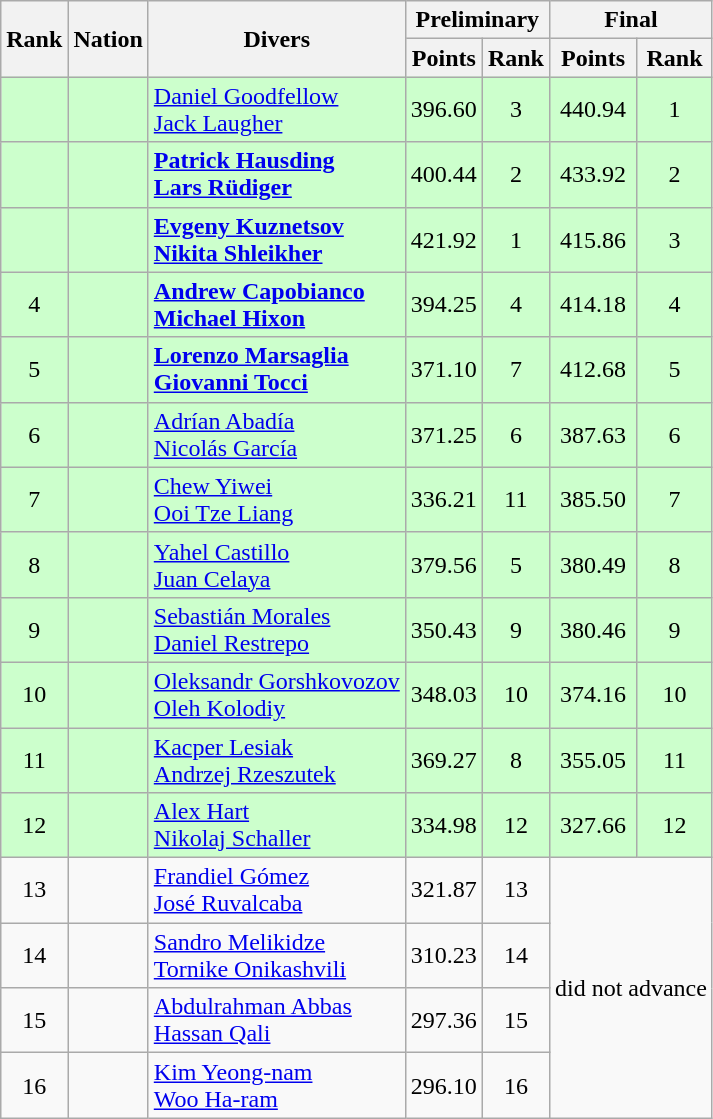<table class="wikitable sortable" style="text-align:center">
<tr>
<th rowspan=2>Rank</th>
<th rowspan=2>Nation</th>
<th rowspan=2>Divers</th>
<th colspan=2>Preliminary</th>
<th colspan=2>Final</th>
</tr>
<tr>
<th>Points</th>
<th>Rank</th>
<th>Points</th>
<th>Rank</th>
</tr>
<tr bgcolor=ccffcc>
<td></td>
<td align=left></td>
<td align=left><a href='#'>Daniel Goodfellow</a><br><a href='#'>Jack Laugher</a></td>
<td>396.60</td>
<td>3</td>
<td>440.94</td>
<td>1</td>
</tr>
<tr bgcolor=ccffcc>
<td></td>
<td align=left></td>
<td align=left><strong><a href='#'>Patrick Hausding</a><br><a href='#'>Lars Rüdiger</a></strong></td>
<td>400.44</td>
<td>2</td>
<td>433.92</td>
<td>2</td>
</tr>
<tr bgcolor=ccffcc>
<td></td>
<td align=left></td>
<td align=left><strong><a href='#'>Evgeny Kuznetsov</a><br><a href='#'>Nikita Shleikher</a></strong></td>
<td>421.92</td>
<td>1</td>
<td>415.86</td>
<td>3</td>
</tr>
<tr bgcolor=ccffcc>
<td>4</td>
<td align=left></td>
<td align=left><strong><a href='#'>Andrew Capobianco</a><br><a href='#'>Michael Hixon</a></strong></td>
<td>394.25</td>
<td>4</td>
<td>414.18</td>
<td>4</td>
</tr>
<tr bgcolor=ccffcc>
<td>5</td>
<td align=left></td>
<td align=left><strong><a href='#'>Lorenzo Marsaglia</a><br><a href='#'>Giovanni Tocci</a></strong></td>
<td>371.10</td>
<td>7</td>
<td>412.68</td>
<td>5</td>
</tr>
<tr bgcolor=ccffcc>
<td>6</td>
<td align=left></td>
<td align=left><a href='#'>Adrían Abadía</a><br><a href='#'>Nicolás García</a></td>
<td>371.25</td>
<td>6</td>
<td>387.63</td>
<td>6</td>
</tr>
<tr bgcolor=ccffcc>
<td>7</td>
<td align=left></td>
<td align=left><a href='#'>Chew Yiwei</a><br><a href='#'>Ooi Tze Liang</a></td>
<td>336.21</td>
<td>11</td>
<td>385.50</td>
<td>7</td>
</tr>
<tr bgcolor=ccffcc>
<td>8</td>
<td align=left></td>
<td align=left><a href='#'>Yahel Castillo</a><br><a href='#'>Juan Celaya</a></td>
<td>379.56</td>
<td>5</td>
<td>380.49</td>
<td>8</td>
</tr>
<tr bgcolor=ccffcc>
<td>9</td>
<td align=left></td>
<td align=left><a href='#'>Sebastián Morales</a><br><a href='#'>Daniel Restrepo</a></td>
<td>350.43</td>
<td>9</td>
<td>380.46</td>
<td>9</td>
</tr>
<tr bgcolor=ccffcc>
<td>10</td>
<td align=left></td>
<td align=left><a href='#'>Oleksandr Gorshkovozov</a><br><a href='#'>Oleh Kolodiy</a></td>
<td>348.03</td>
<td>10</td>
<td>374.16</td>
<td>10</td>
</tr>
<tr bgcolor=ccffcc>
<td>11</td>
<td align=left></td>
<td align=left><a href='#'>Kacper Lesiak</a><br><a href='#'>Andrzej Rzeszutek</a></td>
<td>369.27</td>
<td>8</td>
<td>355.05</td>
<td>11</td>
</tr>
<tr bgcolor=ccffcc>
<td>12</td>
<td align=left></td>
<td align=left><a href='#'>Alex Hart</a><br><a href='#'>Nikolaj Schaller</a></td>
<td>334.98</td>
<td>12</td>
<td>327.66</td>
<td>12</td>
</tr>
<tr>
<td>13</td>
<td align=left></td>
<td align=left><a href='#'>Frandiel Gómez</a><br><a href='#'>José Ruvalcaba</a></td>
<td>321.87</td>
<td>13</td>
<td rowspan=4 colspan=2>did not advance</td>
</tr>
<tr>
<td>14</td>
<td align=left></td>
<td align=left><a href='#'>Sandro Melikidze</a><br><a href='#'>Tornike Onikashvili</a></td>
<td>310.23</td>
<td>14</td>
</tr>
<tr>
<td>15</td>
<td align=left></td>
<td align=left><a href='#'>Abdulrahman Abbas</a><br><a href='#'>Hassan Qali</a></td>
<td>297.36</td>
<td>15</td>
</tr>
<tr>
<td>16</td>
<td align=left></td>
<td align=left><a href='#'>Kim Yeong-nam</a><br><a href='#'>Woo Ha-ram</a></td>
<td>296.10</td>
<td>16</td>
</tr>
</table>
